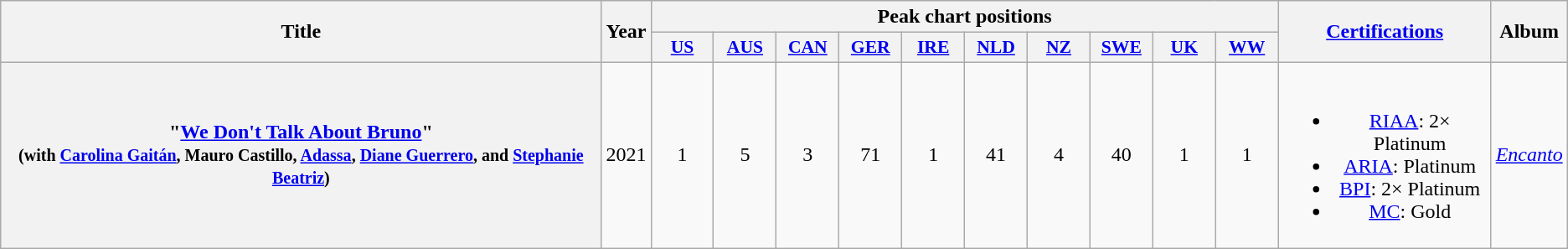<table class="wikitable plainrowheaders" style="text-align:center;">
<tr>
<th scope="col" rowspan="2">Title</th>
<th scope="col" rowspan="2">Year</th>
<th scope="col" colspan="10">Peak chart positions</th>
<th scope="col" rowspan="2"><a href='#'>Certifications</a></th>
<th scope="col" rowspan="2">Album</th>
</tr>
<tr>
<th scope="col" style="width:3em;font-size:90%;"><a href='#'>US</a><br></th>
<th scope="col" style="width:3em;font-size:90%;"><a href='#'>AUS</a><br></th>
<th scope="col" style="width:3em;font-size:90%;"><a href='#'>CAN</a><br></th>
<th scope="col" style="width:3em;font-size:90%;"><a href='#'>GER</a><br></th>
<th scope="col" style="width:3em;font-size:90%;"><a href='#'>IRE</a><br></th>
<th scope="col" style="width:3em;font-size:90%;"><a href='#'>NLD</a><br></th>
<th scope="col" style="width:3em;font-size:90%;"><a href='#'>NZ</a><br></th>
<th scope="col" style="width:3em;font-size:90%;"><a href='#'>SWE</a><br></th>
<th scope="col" style="width:3em;font-size:90%;"><a href='#'>UK</a><br></th>
<th scope="col" style="width:3em;font-size:90%;"><a href='#'>WW</a><br></th>
</tr>
<tr>
<th scope="row">"<a href='#'>We Don't Talk About Bruno</a>"<br><small>(with <a href='#'>Carolina Gaitán</a>, Mauro Castillo, <a href='#'>Adassa</a>, <a href='#'>Diane Guerrero</a>, and <a href='#'>Stephanie Beatriz</a>)</small></th>
<td>2021</td>
<td>1</td>
<td>5<br></td>
<td>3</td>
<td>71</td>
<td>1</td>
<td>41</td>
<td>4<br></td>
<td>40<br></td>
<td>1</td>
<td>1</td>
<td><br><ul><li><a href='#'>RIAA</a>: 2× Platinum</li><li><a href='#'>ARIA</a>: Platinum</li><li><a href='#'>BPI</a>: 2× Platinum</li><li><a href='#'>MC</a>: Gold</li></ul></td>
<td><em><a href='#'>Encanto</a></em></td>
</tr>
</table>
